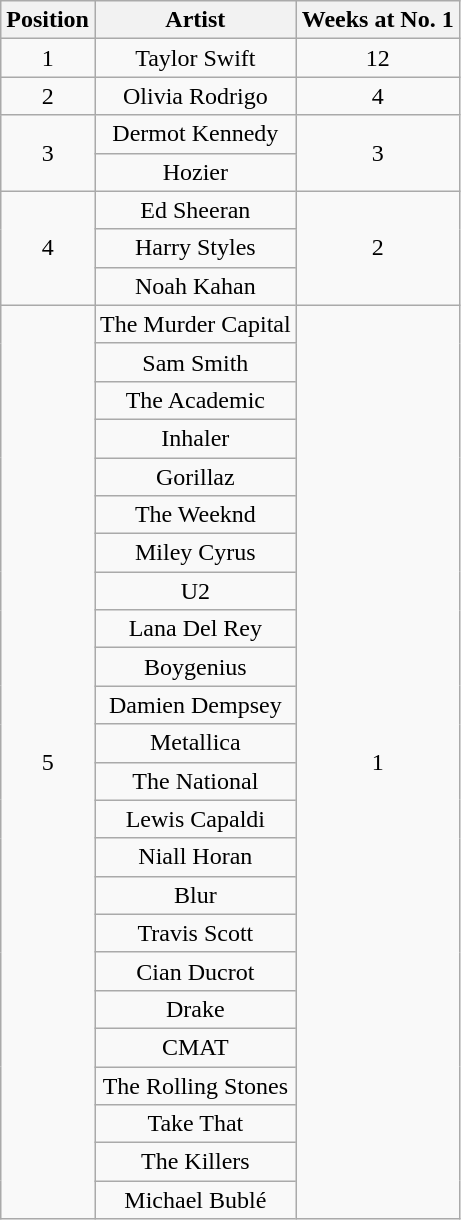<table class="wikitable">
<tr>
<th style="text-align: center;">Position</th>
<th style="text-align: center;">Artist</th>
<th style="text-align: center;">Weeks at No. 1</th>
</tr>
<tr>
<td style="text-align: center;">1</td>
<td style="text-align: center;">Taylor Swift</td>
<td style="text-align: center;">12</td>
</tr>
<tr>
<td style="text-align: center;">2</td>
<td style="text-align: center;">Olivia Rodrigo</td>
<td style="text-align: center;">4</td>
</tr>
<tr>
<td style="text-align: center;" rowspan="2">3</td>
<td style="text-align: center;">Dermot Kennedy</td>
<td style="text-align: center;" rowspan="2">3</td>
</tr>
<tr>
<td style="text-align: center;">Hozier</td>
</tr>
<tr>
<td style="text-align: center;" rowspan="3">4</td>
<td style="text-align: center;">Ed Sheeran</td>
<td style="text-align: center;" rowspan="3">2</td>
</tr>
<tr>
<td style="text-align: center;">Harry Styles</td>
</tr>
<tr>
<td style="text-align: center;">Noah Kahan</td>
</tr>
<tr>
<td style="text-align: center;" rowspan="24">5</td>
<td style="text-align: center;">The Murder Capital</td>
<td style="text-align: center;" rowspan="24">1</td>
</tr>
<tr>
<td style="text-align: center;">Sam Smith</td>
</tr>
<tr>
<td style="text-align: center;">The Academic</td>
</tr>
<tr>
<td style="text-align: center;">Inhaler</td>
</tr>
<tr>
<td style="text-align: center;">Gorillaz</td>
</tr>
<tr>
<td style="text-align: center;">The Weeknd</td>
</tr>
<tr>
<td style="text-align: center;">Miley Cyrus</td>
</tr>
<tr>
<td style="text-align: center;">U2</td>
</tr>
<tr>
<td style="text-align: center;">Lana Del Rey</td>
</tr>
<tr>
<td style="text-align: center;">Boygenius</td>
</tr>
<tr>
<td style="text-align: center;">Damien Dempsey</td>
</tr>
<tr>
<td style="text-align: center;">Metallica</td>
</tr>
<tr>
<td style="text-align: center;">The National</td>
</tr>
<tr>
<td style="text-align: center;">Lewis Capaldi</td>
</tr>
<tr>
<td style="text-align: center;">Niall Horan</td>
</tr>
<tr>
<td style="text-align: center;">Blur</td>
</tr>
<tr>
<td style="text-align: center;">Travis Scott</td>
</tr>
<tr>
<td style="text-align: center;">Cian Ducrot</td>
</tr>
<tr>
<td style="text-align: center;">Drake</td>
</tr>
<tr>
<td style="text-align: center;">CMAT</td>
</tr>
<tr>
<td style="text-align: center;">The Rolling Stones</td>
</tr>
<tr>
<td style="text-align: center;">Take That</td>
</tr>
<tr>
<td style="text-align: center;">The Killers</td>
</tr>
<tr>
<td style="text-align: center;">Michael Bublé</td>
</tr>
</table>
